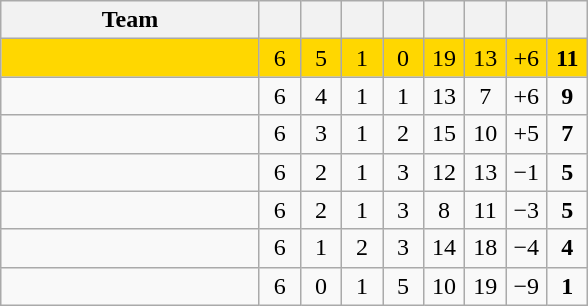<table class=wikitable style="text-align:center">
<tr>
<th width=165>Team</th>
<th width=20></th>
<th width=20></th>
<th width=20></th>
<th width=20></th>
<th width=20></th>
<th width=20></th>
<th width=20></th>
<th width=20></th>
</tr>
<tr align=center bgcolor=gold>
<td align=left></td>
<td>6</td>
<td>5</td>
<td>1</td>
<td>0</td>
<td>19</td>
<td>13</td>
<td>+6</td>
<td><strong>11</strong></td>
</tr>
<tr align=center>
<td align=left></td>
<td>6</td>
<td>4</td>
<td>1</td>
<td>1</td>
<td>13</td>
<td>7</td>
<td>+6</td>
<td><strong>9</strong></td>
</tr>
<tr align=center>
<td align=left></td>
<td>6</td>
<td>3</td>
<td>1</td>
<td>2</td>
<td>15</td>
<td>10</td>
<td>+5</td>
<td><strong>7</strong></td>
</tr>
<tr align=center>
<td align=left></td>
<td>6</td>
<td>2</td>
<td>1</td>
<td>3</td>
<td>12</td>
<td>13</td>
<td>−1</td>
<td><strong>5</strong></td>
</tr>
<tr align=center>
<td align=left></td>
<td>6</td>
<td>2</td>
<td>1</td>
<td>3</td>
<td>8</td>
<td>11</td>
<td>−3</td>
<td><strong>5</strong></td>
</tr>
<tr align=center>
<td align=left></td>
<td>6</td>
<td>1</td>
<td>2</td>
<td>3</td>
<td>14</td>
<td>18</td>
<td>−4</td>
<td><strong>4</strong></td>
</tr>
<tr align=center>
<td align=left></td>
<td>6</td>
<td>0</td>
<td>1</td>
<td>5</td>
<td>10</td>
<td>19</td>
<td>−9</td>
<td><strong>1</strong></td>
</tr>
</table>
